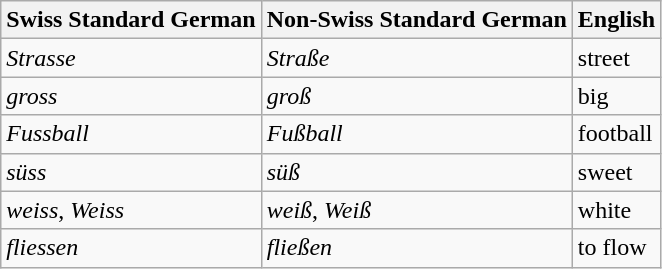<table class="wikitable sortable">
<tr>
<th>Swiss Standard German</th>
<th>Non-Swiss Standard German</th>
<th>English</th>
</tr>
<tr>
<td><em>Strasse</em></td>
<td><em>Straße</em></td>
<td>street</td>
</tr>
<tr>
<td><em>gross</em></td>
<td><em>groß</em></td>
<td>big</td>
</tr>
<tr>
<td><em>Fussball</em></td>
<td><em>Fußball</em></td>
<td>football</td>
</tr>
<tr>
<td><em>süss</em></td>
<td><em>süß</em></td>
<td>sweet</td>
</tr>
<tr>
<td><em>weiss</em>, <em>Weiss</em></td>
<td><em>weiß</em>, <em>Weiß</em></td>
<td>white</td>
</tr>
<tr>
<td><em>fliessen</em></td>
<td><em>fließen</em></td>
<td>to flow</td>
</tr>
</table>
